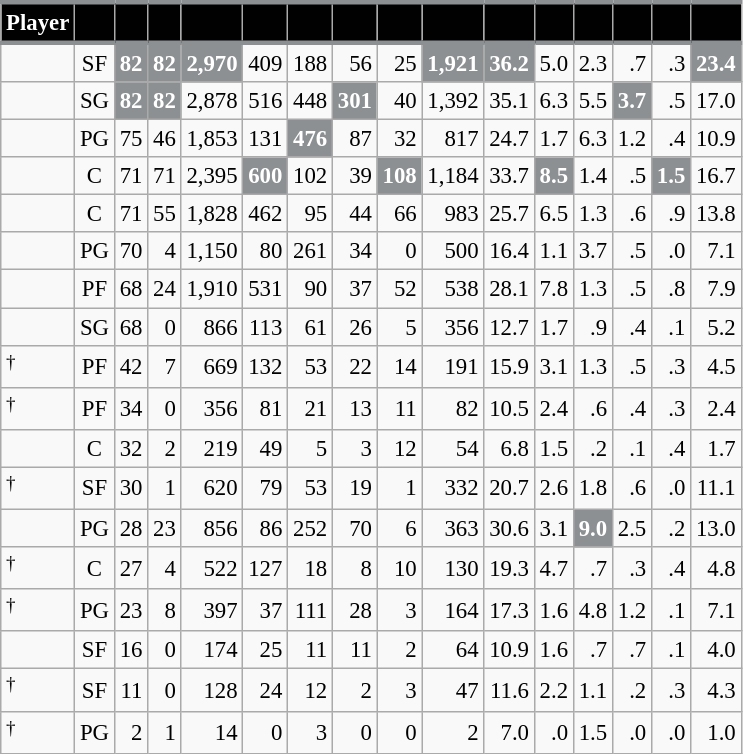<table class="wikitable sortable" style="font-size: 95%; text-align:right;">
<tr>
<th style="background:#010101; color:#FFFFFF; border-top:#8D9093 3px solid; border-bottom:#8D9093 3px solid;">Player</th>
<th style="background:#010101; color:#FFFFFF; border-top:#8D9093 3px solid; border-bottom:#8D9093 3px solid;"></th>
<th style="background:#010101; color:#FFFFFF; border-top:#8D9093 3px solid; border-bottom:#8D9093 3px solid;"></th>
<th style="background:#010101; color:#FFFFFF; border-top:#8D9093 3px solid; border-bottom:#8D9093 3px solid;"></th>
<th style="background:#010101; color:#FFFFFF; border-top:#8D9093 3px solid; border-bottom:#8D9093 3px solid;"></th>
<th style="background:#010101; color:#FFFFFF; border-top:#8D9093 3px solid; border-bottom:#8D9093 3px solid;"></th>
<th style="background:#010101; color:#FFFFFF; border-top:#8D9093 3px solid; border-bottom:#8D9093 3px solid;"></th>
<th style="background:#010101; color:#FFFFFF; border-top:#8D9093 3px solid; border-bottom:#8D9093 3px solid;"></th>
<th style="background:#010101; color:#FFFFFF; border-top:#8D9093 3px solid; border-bottom:#8D9093 3px solid;"></th>
<th style="background:#010101; color:#FFFFFF; border-top:#8D9093 3px solid; border-bottom:#8D9093 3px solid;"></th>
<th style="background:#010101; color:#FFFFFF; border-top:#8D9093 3px solid; border-bottom:#8D9093 3px solid;"></th>
<th style="background:#010101; color:#FFFFFF; border-top:#8D9093 3px solid; border-bottom:#8D9093 3px solid;"></th>
<th style="background:#010101; color:#FFFFFF; border-top:#8D9093 3px solid; border-bottom:#8D9093 3px solid;"></th>
<th style="background:#010101; color:#FFFFFF; border-top:#8D9093 3px solid; border-bottom:#8D9093 3px solid;"></th>
<th style="background:#010101; color:#FFFFFF; border-top:#8D9093 3px solid; border-bottom:#8D9093 3px solid;"></th>
<th style="background:#010101; color:#FFFFFF; border-top:#8D9093 3px solid; border-bottom:#8D9093 3px solid;"></th>
</tr>
<tr>
<td style="text-align:left;"></td>
<td style="text-align:center;">SF</td>
<td style="background:#8D9093; color:#FFFFFF;"><strong>82</strong></td>
<td style="background:#8D9093; color:#FFFFFF;"><strong>82</strong></td>
<td style="background:#8D9093; color:#FFFFFF;"><strong>2,970</strong></td>
<td>409</td>
<td>188</td>
<td>56</td>
<td>25</td>
<td style="background:#8D9093; color:#FFFFFF;"><strong>1,921</strong></td>
<td style="background:#8D9093; color:#FFFFFF;"><strong>36.2</strong></td>
<td>5.0</td>
<td>2.3</td>
<td>.7</td>
<td>.3</td>
<td style="background:#8D9093; color:#FFFFFF;"><strong>23.4</strong></td>
</tr>
<tr>
<td style="text-align:left;"></td>
<td style="text-align:center;">SG</td>
<td style="background:#8D9093; color:#FFFFFF;"><strong>82</strong></td>
<td style="background:#8D9093; color:#FFFFFF;"><strong>82</strong></td>
<td>2,878</td>
<td>516</td>
<td>448</td>
<td style="background:#8D9093; color:#FFFFFF;"><strong>301</strong></td>
<td>40</td>
<td>1,392</td>
<td>35.1</td>
<td>6.3</td>
<td>5.5</td>
<td style="background:#8D9093; color:#FFFFFF;"><strong>3.7</strong></td>
<td>.5</td>
<td>17.0</td>
</tr>
<tr>
<td style="text-align:left;"></td>
<td style="text-align:center;">PG</td>
<td>75</td>
<td>46</td>
<td>1,853</td>
<td>131</td>
<td style="background:#8D9093; color:#FFFFFF;"><strong>476</strong></td>
<td>87</td>
<td>32</td>
<td>817</td>
<td>24.7</td>
<td>1.7</td>
<td>6.3</td>
<td>1.2</td>
<td>.4</td>
<td>10.9</td>
</tr>
<tr>
<td style="text-align:left;"></td>
<td style="text-align:center;">C</td>
<td>71</td>
<td>71</td>
<td>2,395</td>
<td style="background:#8D9093; color:#FFFFFF;"><strong>600</strong></td>
<td>102</td>
<td>39</td>
<td style="background:#8D9093; color:#FFFFFF;"><strong>108</strong></td>
<td>1,184</td>
<td>33.7</td>
<td style="background:#8D9093; color:#FFFFFF;"><strong>8.5</strong></td>
<td>1.4</td>
<td>.5</td>
<td style="background:#8D9093; color:#FFFFFF;"><strong>1.5</strong></td>
<td>16.7</td>
</tr>
<tr>
<td style="text-align:left;"></td>
<td style="text-align:center;">C</td>
<td>71</td>
<td>55</td>
<td>1,828</td>
<td>462</td>
<td>95</td>
<td>44</td>
<td>66</td>
<td>983</td>
<td>25.7</td>
<td>6.5</td>
<td>1.3</td>
<td>.6</td>
<td>.9</td>
<td>13.8</td>
</tr>
<tr>
<td style="text-align:left;"></td>
<td style="text-align:center;">PG</td>
<td>70</td>
<td>4</td>
<td>1,150</td>
<td>80</td>
<td>261</td>
<td>34</td>
<td>0</td>
<td>500</td>
<td>16.4</td>
<td>1.1</td>
<td>3.7</td>
<td>.5</td>
<td>.0</td>
<td>7.1</td>
</tr>
<tr>
<td style="text-align:left;"></td>
<td style="text-align:center;">PF</td>
<td>68</td>
<td>24</td>
<td>1,910</td>
<td>531</td>
<td>90</td>
<td>37</td>
<td>52</td>
<td>538</td>
<td>28.1</td>
<td>7.8</td>
<td>1.3</td>
<td>.5</td>
<td>.8</td>
<td>7.9</td>
</tr>
<tr>
<td style="text-align:left;"></td>
<td style="text-align:center;">SG</td>
<td>68</td>
<td>0</td>
<td>866</td>
<td>113</td>
<td>61</td>
<td>26</td>
<td>5</td>
<td>356</td>
<td>12.7</td>
<td>1.7</td>
<td>.9</td>
<td>.4</td>
<td>.1</td>
<td>5.2</td>
</tr>
<tr>
<td style="text-align:left;"><sup>†</sup></td>
<td style="text-align:center;">PF</td>
<td>42</td>
<td>7</td>
<td>669</td>
<td>132</td>
<td>53</td>
<td>22</td>
<td>14</td>
<td>191</td>
<td>15.9</td>
<td>3.1</td>
<td>1.3</td>
<td>.5</td>
<td>.3</td>
<td>4.5</td>
</tr>
<tr>
<td style="text-align:left;"><sup>†</sup></td>
<td style="text-align:center;">PF</td>
<td>34</td>
<td>0</td>
<td>356</td>
<td>81</td>
<td>21</td>
<td>13</td>
<td>11</td>
<td>82</td>
<td>10.5</td>
<td>2.4</td>
<td>.6</td>
<td>.4</td>
<td>.3</td>
<td>2.4</td>
</tr>
<tr>
<td style="text-align:left;"></td>
<td style="text-align:center;">C</td>
<td>32</td>
<td>2</td>
<td>219</td>
<td>49</td>
<td>5</td>
<td>3</td>
<td>12</td>
<td>54</td>
<td>6.8</td>
<td>1.5</td>
<td>.2</td>
<td>.1</td>
<td>.4</td>
<td>1.7</td>
</tr>
<tr>
<td style="text-align:left;"><sup>†</sup></td>
<td style="text-align:center;">SF</td>
<td>30</td>
<td>1</td>
<td>620</td>
<td>79</td>
<td>53</td>
<td>19</td>
<td>1</td>
<td>332</td>
<td>20.7</td>
<td>2.6</td>
<td>1.8</td>
<td>.6</td>
<td>.0</td>
<td>11.1</td>
</tr>
<tr>
<td style="text-align:left;"></td>
<td style="text-align:center;">PG</td>
<td>28</td>
<td>23</td>
<td>856</td>
<td>86</td>
<td>252</td>
<td>70</td>
<td>6</td>
<td>363</td>
<td>30.6</td>
<td>3.1</td>
<td style="background:#8D9093; color:#FFFFFF;"><strong>9.0</strong></td>
<td>2.5</td>
<td>.2</td>
<td>13.0</td>
</tr>
<tr>
<td style="text-align:left;"><sup>†</sup></td>
<td style="text-align:center;">C</td>
<td>27</td>
<td>4</td>
<td>522</td>
<td>127</td>
<td>18</td>
<td>8</td>
<td>10</td>
<td>130</td>
<td>19.3</td>
<td>4.7</td>
<td>.7</td>
<td>.3</td>
<td>.4</td>
<td>4.8</td>
</tr>
<tr>
<td style="text-align:left;"><sup>†</sup></td>
<td style="text-align:center;">PG</td>
<td>23</td>
<td>8</td>
<td>397</td>
<td>37</td>
<td>111</td>
<td>28</td>
<td>3</td>
<td>164</td>
<td>17.3</td>
<td>1.6</td>
<td>4.8</td>
<td>1.2</td>
<td>.1</td>
<td>7.1</td>
</tr>
<tr>
<td style="text-align:left;"></td>
<td style="text-align:center;">SF</td>
<td>16</td>
<td>0</td>
<td>174</td>
<td>25</td>
<td>11</td>
<td>11</td>
<td>2</td>
<td>64</td>
<td>10.9</td>
<td>1.6</td>
<td>.7</td>
<td>.7</td>
<td>.1</td>
<td>4.0</td>
</tr>
<tr>
<td style="text-align:left;"><sup>†</sup></td>
<td style="text-align:center;">SF</td>
<td>11</td>
<td>0</td>
<td>128</td>
<td>24</td>
<td>12</td>
<td>2</td>
<td>3</td>
<td>47</td>
<td>11.6</td>
<td>2.2</td>
<td>1.1</td>
<td>.2</td>
<td>.3</td>
<td>4.3</td>
</tr>
<tr>
<td style="text-align:left;"><sup>†</sup></td>
<td style="text-align:center;">PG</td>
<td>2</td>
<td>1</td>
<td>14</td>
<td>0</td>
<td>3</td>
<td>0</td>
<td>0</td>
<td>2</td>
<td>7.0</td>
<td>.0</td>
<td>1.5</td>
<td>.0</td>
<td>.0</td>
<td>1.0</td>
</tr>
</table>
